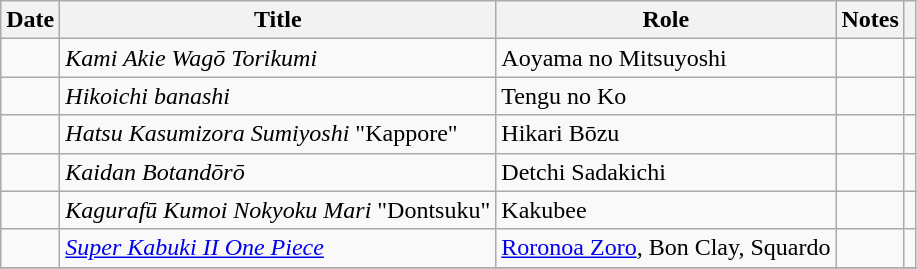<table class="wikitable">
<tr>
<th>Date</th>
<th>Title</th>
<th>Role</th>
<th>Notes</th>
<th></th>
</tr>
<tr>
<td></td>
<td><em>Kami Akie Wagō Torikumi</em></td>
<td>Aoyama no Mitsuyoshi</td>
<td></td>
<td></td>
</tr>
<tr>
<td></td>
<td><em>Hikoichi banashi</em></td>
<td>Tengu no Ko</td>
<td></td>
<td></td>
</tr>
<tr>
<td></td>
<td><em>Hatsu Kasumizora Sumiyoshi</em> "Kappore"</td>
<td>Hikari Bōzu</td>
<td></td>
<td></td>
</tr>
<tr>
<td></td>
<td><em>Kaidan Botandōrō</em></td>
<td>Detchi Sadakichi</td>
<td></td>
<td></td>
</tr>
<tr>
<td></td>
<td><em>Kagurafū Kumoi Nokyoku Mari</em> "Dontsuku"</td>
<td>Kakubee</td>
<td></td>
<td></td>
</tr>
<tr>
<td></td>
<td><em><a href='#'>Super Kabuki II One Piece</a></em></td>
<td><a href='#'>Roronoa Zoro</a>, Bon Clay, Squardo</td>
<td></td>
<td></td>
</tr>
<tr>
</tr>
</table>
